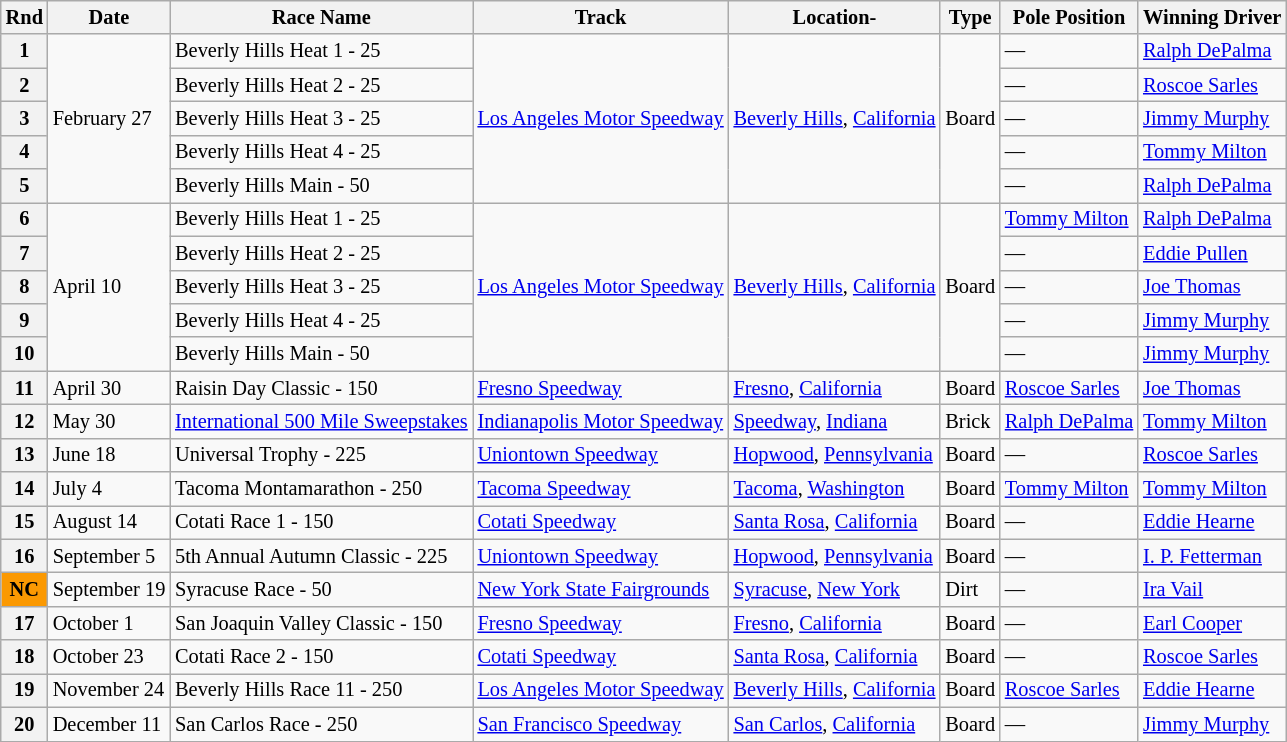<table class="wikitable" style="font-size:85%">
<tr>
<th>Rnd</th>
<th>Date</th>
<th>Race Name</th>
<th>Track</th>
<th>Location-</th>
<th>Type</th>
<th>Pole Position</th>
<th>Winning Driver</th>
</tr>
<tr>
<th>1</th>
<td rowspan=5>February 27</td>
<td> Beverly Hills Heat 1 - 25</td>
<td rowspan=5><a href='#'>Los Angeles Motor Speedway</a></td>
<td rowspan=5><a href='#'>Beverly Hills</a>, <a href='#'>California</a></td>
<td rowspan=5>Board</td>
<td>—</td>
<td> <a href='#'>Ralph DePalma</a></td>
</tr>
<tr>
<th>2</th>
<td> Beverly Hills Heat 2 - 25</td>
<td>—</td>
<td> <a href='#'>Roscoe Sarles</a></td>
</tr>
<tr>
<th>3</th>
<td> Beverly Hills Heat 3 - 25</td>
<td>—</td>
<td> <a href='#'>Jimmy Murphy</a></td>
</tr>
<tr>
<th>4</th>
<td> Beverly Hills Heat 4 - 25</td>
<td>—</td>
<td> <a href='#'>Tommy Milton</a></td>
</tr>
<tr>
<th>5</th>
<td> Beverly Hills Main - 50</td>
<td>—</td>
<td> <a href='#'>Ralph DePalma</a></td>
</tr>
<tr>
<th>6</th>
<td rowspan=5>April 10</td>
<td> Beverly Hills Heat 1 - 25</td>
<td rowspan=5><a href='#'>Los Angeles Motor Speedway</a></td>
<td rowspan=5><a href='#'>Beverly Hills</a>, <a href='#'>California</a></td>
<td rowspan=5>Board</td>
<td> <a href='#'>Tommy Milton</a></td>
<td> <a href='#'>Ralph DePalma</a></td>
</tr>
<tr>
<th>7</th>
<td> Beverly Hills Heat 2 - 25</td>
<td>—</td>
<td> <a href='#'>Eddie Pullen</a></td>
</tr>
<tr>
<th>8</th>
<td> Beverly Hills Heat 3 - 25</td>
<td>—</td>
<td> <a href='#'>Joe Thomas</a></td>
</tr>
<tr>
<th>9</th>
<td> Beverly Hills Heat 4 - 25</td>
<td>—</td>
<td> <a href='#'>Jimmy Murphy</a></td>
</tr>
<tr>
<th>10</th>
<td> Beverly Hills Main - 50</td>
<td>—</td>
<td> <a href='#'>Jimmy Murphy</a></td>
</tr>
<tr>
<th>11</th>
<td>April 30</td>
<td> Raisin Day Classic - 150</td>
<td><a href='#'>Fresno Speedway</a></td>
<td><a href='#'>Fresno</a>, <a href='#'>California</a></td>
<td>Board</td>
<td> <a href='#'>Roscoe Sarles</a></td>
<td> <a href='#'>Joe Thomas</a></td>
</tr>
<tr>
<th>12</th>
<td>May 30</td>
<td> <a href='#'>International 500 Mile Sweepstakes</a></td>
<td><a href='#'>Indianapolis Motor Speedway</a></td>
<td><a href='#'>Speedway</a>, <a href='#'>Indiana</a></td>
<td>Brick</td>
<td> <a href='#'>Ralph DePalma</a></td>
<td> <a href='#'>Tommy Milton</a></td>
</tr>
<tr>
<th>13</th>
<td>June 18</td>
<td> Universal Trophy - 225</td>
<td><a href='#'>Uniontown Speedway</a></td>
<td><a href='#'>Hopwood</a>, <a href='#'>Pennsylvania</a></td>
<td>Board</td>
<td>—</td>
<td> <a href='#'>Roscoe Sarles</a></td>
</tr>
<tr>
<th>14</th>
<td>July 4</td>
<td> Tacoma Montamarathon - 250</td>
<td><a href='#'>Tacoma Speedway</a></td>
<td><a href='#'>Tacoma</a>, <a href='#'>Washington</a></td>
<td>Board</td>
<td> <a href='#'>Tommy Milton</a></td>
<td> <a href='#'>Tommy Milton</a></td>
</tr>
<tr>
<th>15</th>
<td>August 14</td>
<td> Cotati Race 1 - 150</td>
<td><a href='#'>Cotati Speedway</a></td>
<td><a href='#'>Santa Rosa</a>, <a href='#'>California</a></td>
<td>Board</td>
<td>—</td>
<td> <a href='#'>Eddie Hearne</a></td>
</tr>
<tr>
<th>16</th>
<td>September 5</td>
<td> 5th Annual Autumn Classic - 225</td>
<td><a href='#'>Uniontown Speedway</a></td>
<td><a href='#'>Hopwood</a>, <a href='#'>Pennsylvania</a></td>
<td>Board</td>
<td>—</td>
<td> <a href='#'>I. P. Fetterman</a></td>
</tr>
<tr>
<th style="background:#fb9902; text-align:center;"><strong>NC</strong></th>
<td>September 19</td>
<td> Syracuse Race - 50</td>
<td><a href='#'>New York State Fairgrounds</a></td>
<td><a href='#'>Syracuse</a>, <a href='#'>New York</a></td>
<td>Dirt</td>
<td>—</td>
<td> <a href='#'>Ira Vail</a></td>
</tr>
<tr>
<th>17</th>
<td>October 1</td>
<td> San Joaquin Valley Classic - 150</td>
<td><a href='#'>Fresno Speedway</a></td>
<td><a href='#'>Fresno</a>, <a href='#'>California</a></td>
<td>Board</td>
<td>—</td>
<td> <a href='#'>Earl Cooper</a></td>
</tr>
<tr>
<th>18</th>
<td>October 23</td>
<td> Cotati Race 2 - 150</td>
<td><a href='#'>Cotati Speedway</a></td>
<td><a href='#'>Santa Rosa</a>, <a href='#'>California</a></td>
<td>Board</td>
<td>—</td>
<td> <a href='#'>Roscoe Sarles</a></td>
</tr>
<tr>
<th>19</th>
<td>November 24</td>
<td> Beverly Hills Race 11 - 250</td>
<td><a href='#'>Los Angeles Motor Speedway</a></td>
<td><a href='#'>Beverly Hills</a>, <a href='#'>California</a></td>
<td>Board</td>
<td> <a href='#'>Roscoe Sarles</a></td>
<td> <a href='#'>Eddie Hearne</a></td>
</tr>
<tr>
<th>20</th>
<td>December 11</td>
<td> San Carlos Race - 250</td>
<td><a href='#'>San Francisco Speedway</a></td>
<td><a href='#'>San Carlos</a>, <a href='#'>California</a></td>
<td>Board</td>
<td>—</td>
<td> <a href='#'>Jimmy Murphy</a></td>
</tr>
</table>
